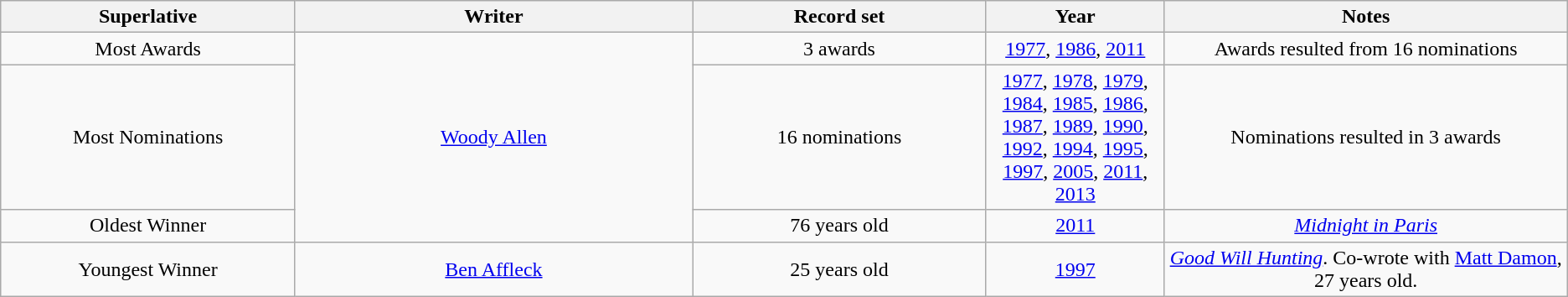<table class="wikitable" style="text-align: center">
<tr>
<th width="250">Superlative</th>
<th width="350">Writer</th>
<th width="250">Record set</th>
<th width="150">Year</th>
<th width="350">Notes</th>
</tr>
<tr>
<td>Most Awards</td>
<td rowspan="3"><a href='#'>Woody Allen</a></td>
<td>3 awards</td>
<td><a href='#'>1977</a>, <a href='#'>1986</a>, <a href='#'>2011</a></td>
<td>Awards resulted from 16 nominations</td>
</tr>
<tr>
<td>Most Nominations</td>
<td>16 nominations</td>
<td><a href='#'>1977</a>, <a href='#'>1978</a>, <a href='#'>1979</a>, <a href='#'>1984</a>, <a href='#'>1985</a>, <a href='#'>1986</a>, <a href='#'>1987</a>, <a href='#'>1989</a>, <a href='#'>1990</a>, <a href='#'>1992</a>, <a href='#'>1994</a>, <a href='#'>1995</a>, <a href='#'>1997</a>, <a href='#'>2005</a>, <a href='#'>2011</a>, <a href='#'>2013</a></td>
<td>Nominations resulted in 3 awards</td>
</tr>
<tr>
<td>Oldest Winner</td>
<td>76 years old</td>
<td><a href='#'>2011</a></td>
<td><em><a href='#'>Midnight in Paris</a></em></td>
</tr>
<tr>
<td>Youngest Winner</td>
<td><a href='#'>Ben Affleck</a></td>
<td>25 years old</td>
<td><a href='#'>1997</a></td>
<td><em><a href='#'>Good Will Hunting</a></em>. Co-wrote with <a href='#'>Matt Damon</a>, 27 years old.</td>
</tr>
</table>
